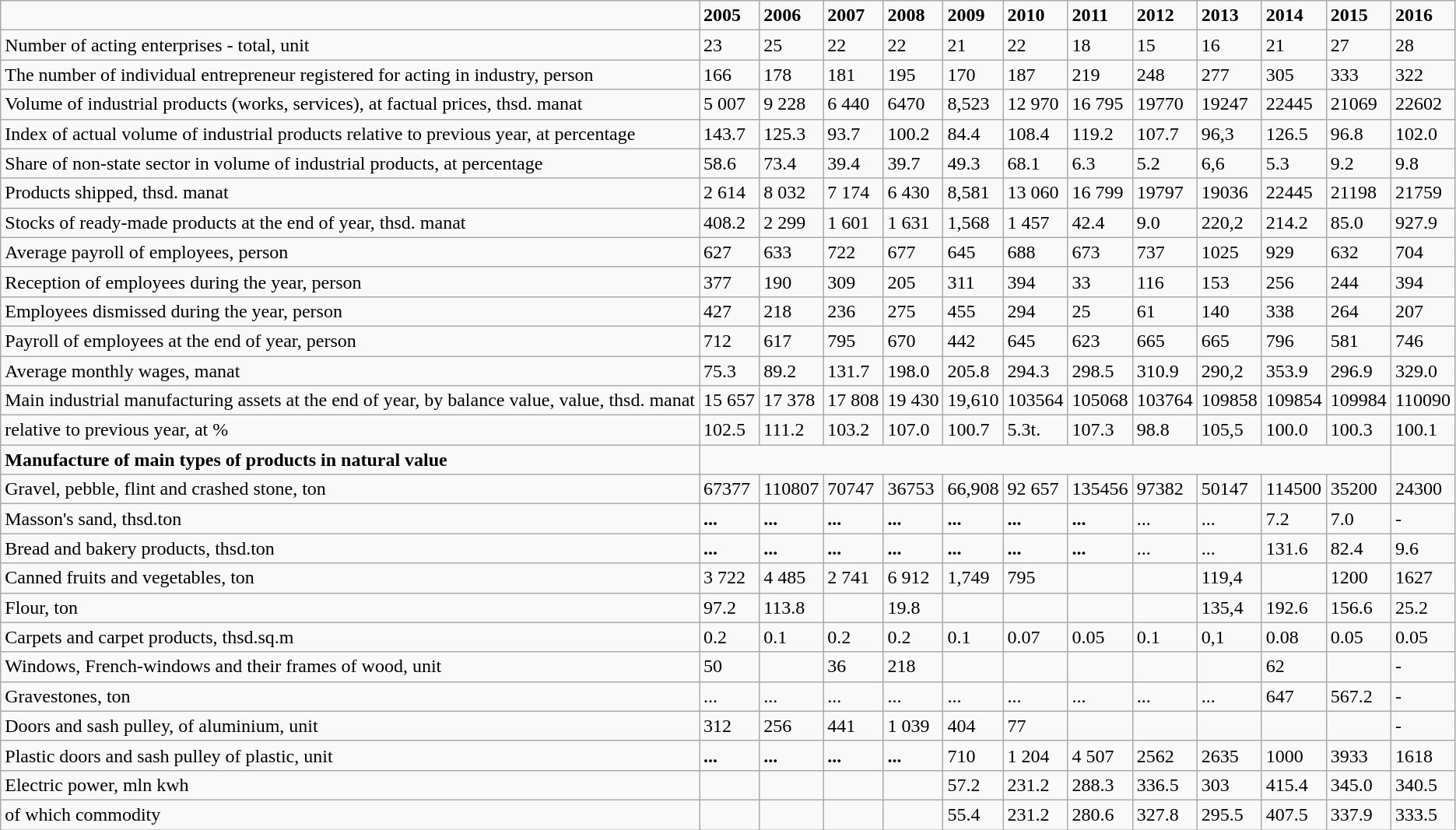<table class="wikitable">
<tr>
<td></td>
<td><strong>2005</strong></td>
<td><strong>2006</strong></td>
<td><strong>2007</strong></td>
<td><strong>2008</strong></td>
<td><strong>2009</strong></td>
<td><strong>2010</strong></td>
<td><strong>2011</strong></td>
<td><strong>2012</strong></td>
<td><strong>2013</strong></td>
<td><strong>2014</strong></td>
<td><strong>2015</strong></td>
<td colspan="2"><strong>2016</strong></td>
</tr>
<tr>
<td>Number of acting enterprises - total, unit</td>
<td>23</td>
<td>25</td>
<td>22</td>
<td>22</td>
<td>21</td>
<td>22</td>
<td>18</td>
<td>15</td>
<td>16</td>
<td>21</td>
<td>27</td>
<td colspan="2">28</td>
</tr>
<tr>
<td>The number of individual entrepreneur registered for acting in industry, person</td>
<td>166</td>
<td>178</td>
<td>181</td>
<td>195</td>
<td>170</td>
<td>187</td>
<td>219</td>
<td>248</td>
<td>277</td>
<td>305</td>
<td>333</td>
<td colspan="2">322</td>
</tr>
<tr>
<td>Volume of industrial products (works, services), at factual prices, thsd. manat</td>
<td>5 007</td>
<td>9 228</td>
<td>6 440</td>
<td>6470</td>
<td>8,523</td>
<td>12 970</td>
<td>16 795</td>
<td>19770</td>
<td>19247</td>
<td>22445</td>
<td>21069</td>
<td colspan="2">22602</td>
</tr>
<tr>
<td>Index of actual volume of industrial products relative to previous year, at percentage</td>
<td>143.7</td>
<td>125.3</td>
<td>93.7</td>
<td>100.2</td>
<td>84.4</td>
<td>108.4</td>
<td>119.2</td>
<td>107.7</td>
<td>96,3</td>
<td>126.5</td>
<td>96.8</td>
<td colspan="2">102.0</td>
</tr>
<tr>
<td>Share of non-state sector in volume of industrial products, at percentage</td>
<td>58.6</td>
<td>73.4</td>
<td>39.4</td>
<td>39.7</td>
<td>49.3</td>
<td>68.1</td>
<td>6.3</td>
<td>5.2</td>
<td>6,6</td>
<td>5.3</td>
<td>9.2</td>
<td colspan="2">9.8</td>
</tr>
<tr>
<td>Products shipped, thsd. manat</td>
<td>2 614</td>
<td>8 032</td>
<td>7 174</td>
<td>6 430</td>
<td>8,581</td>
<td>13 060</td>
<td>16 799</td>
<td>19797</td>
<td>19036</td>
<td>22445</td>
<td>21198</td>
<td colspan="2">21759</td>
</tr>
<tr>
<td>Stocks of ready-made products at the end of year, thsd. manat</td>
<td>408.2</td>
<td>2 299</td>
<td>1 601</td>
<td>1 631</td>
<td>1,568</td>
<td>1 457</td>
<td>42.4</td>
<td>9.0</td>
<td>220,2</td>
<td>214.2</td>
<td>85.0</td>
<td colspan="2">927.9</td>
</tr>
<tr>
<td>Average payroll of employees, person</td>
<td>627</td>
<td>633</td>
<td>722</td>
<td>677</td>
<td>645</td>
<td>688</td>
<td>673</td>
<td>737</td>
<td>1025</td>
<td>929</td>
<td>632</td>
<td colspan="2">704</td>
</tr>
<tr>
<td>Reception of employees during the year, person</td>
<td>377</td>
<td>190</td>
<td>309</td>
<td>205</td>
<td>311</td>
<td>394</td>
<td>33</td>
<td>116</td>
<td>153</td>
<td>256</td>
<td>244</td>
<td colspan="2">394</td>
</tr>
<tr>
<td>Employees dismissed during the year, person</td>
<td>427</td>
<td>218</td>
<td>236</td>
<td>275</td>
<td>455</td>
<td>294</td>
<td>25</td>
<td>61</td>
<td>140</td>
<td>338</td>
<td>264</td>
<td colspan="2">207</td>
</tr>
<tr>
<td>Payroll of employees at the end of year, person</td>
<td>712</td>
<td>617</td>
<td>795</td>
<td>670</td>
<td>442</td>
<td>645</td>
<td>623</td>
<td>665</td>
<td>665</td>
<td>796</td>
<td>581</td>
<td colspan="2">746</td>
</tr>
<tr>
<td>Average monthly wages, manat</td>
<td>75.3</td>
<td>89.2</td>
<td>131.7</td>
<td>198.0</td>
<td>205.8</td>
<td>294.3</td>
<td>298.5</td>
<td>310.9</td>
<td>290,2</td>
<td>353.9</td>
<td>296.9</td>
<td colspan="2">329.0</td>
</tr>
<tr>
<td>Main industrial manufacturing assets at the end of year, by balance value, value, thsd. manat</td>
<td>15 657</td>
<td>17 378</td>
<td>17 808</td>
<td>19 430</td>
<td>19,610</td>
<td>103564</td>
<td>105068</td>
<td>103764</td>
<td>109858</td>
<td>109854</td>
<td>109984</td>
<td colspan="2">110090</td>
</tr>
<tr>
<td>relative to previous year, at %</td>
<td>102.5</td>
<td>111.2</td>
<td>103.2</td>
<td>107.0</td>
<td>100.7</td>
<td>5.3t.</td>
<td>107.3</td>
<td>98.8</td>
<td>105,5</td>
<td>100.0</td>
<td>100.3</td>
<td colspan="2">100.1</td>
</tr>
<tr>
<td><strong>Manufacture of main types of products in natural value</strong></td>
<td colspan="12"></td>
<td></td>
</tr>
<tr>
<td>Gravel, pebble, flint and crashed stone, ton</td>
<td>67377</td>
<td>110807</td>
<td>70747</td>
<td>36753</td>
<td>66,908</td>
<td>92 657</td>
<td>135456</td>
<td>97382</td>
<td>50147</td>
<td>114500</td>
<td>35200</td>
<td colspan="2">24300</td>
</tr>
<tr>
<td>Masson's sand, thsd.ton</td>
<td><strong>...</strong></td>
<td><strong>...</strong></td>
<td><strong>...</strong></td>
<td><strong>...</strong></td>
<td><strong>...</strong></td>
<td><strong>...</strong></td>
<td><strong>...</strong></td>
<td>...</td>
<td>...</td>
<td>7.2</td>
<td>7.0</td>
<td colspan="2">-</td>
</tr>
<tr>
<td>Bread and bakery products, thsd.ton</td>
<td><strong>...</strong></td>
<td><strong>...</strong></td>
<td><strong>...</strong></td>
<td><strong>...</strong></td>
<td><strong>...</strong></td>
<td><strong>...</strong></td>
<td><strong>...</strong></td>
<td>...</td>
<td>...</td>
<td>131.6</td>
<td>82.4</td>
<td colspan="2">9.6</td>
</tr>
<tr>
<td>Canned fruits and vegetables, ton</td>
<td>3 722</td>
<td>4 485</td>
<td>2 741</td>
<td>6 912</td>
<td>1,749</td>
<td>795</td>
<td></td>
<td></td>
<td>119,4</td>
<td></td>
<td>1200</td>
<td colspan="2">1627</td>
</tr>
<tr>
<td>Flour, ton</td>
<td>97.2</td>
<td>113.8</td>
<td></td>
<td>19.8</td>
<td></td>
<td></td>
<td></td>
<td></td>
<td>135,4</td>
<td>192.6</td>
<td>156.6</td>
<td colspan="2">25.2</td>
</tr>
<tr>
<td>Carpets and carpet products, thsd.sq.m</td>
<td>0.2</td>
<td>0.1</td>
<td>0.2</td>
<td>0.2</td>
<td>0.1</td>
<td>0.07</td>
<td>0.05</td>
<td>0.1</td>
<td>0,1</td>
<td>0.08</td>
<td>0.05</td>
<td colspan="2">0.05</td>
</tr>
<tr>
<td>Windows, French-windows and their frames of wood, unit</td>
<td>50</td>
<td></td>
<td>36</td>
<td>218</td>
<td></td>
<td></td>
<td></td>
<td></td>
<td></td>
<td>62</td>
<td></td>
<td colspan="2">-</td>
</tr>
<tr>
<td>Gravestones, ton</td>
<td>...</td>
<td>...</td>
<td>...</td>
<td>...</td>
<td>...</td>
<td>...</td>
<td>...</td>
<td>...</td>
<td>...</td>
<td>647</td>
<td>567.2</td>
<td colspan="2">-</td>
</tr>
<tr>
<td>Doors and sash pulley, of aluminium, unit</td>
<td>312</td>
<td>256</td>
<td>441</td>
<td>1 039</td>
<td>404</td>
<td>77</td>
<td></td>
<td></td>
<td></td>
<td></td>
<td></td>
<td colspan="2">-</td>
</tr>
<tr>
<td>Plastic doors and sash pulley of plastic, unit</td>
<td><strong>...</strong></td>
<td><strong>...</strong></td>
<td><strong>...</strong></td>
<td><strong>...</strong></td>
<td>710</td>
<td>1 204</td>
<td>4 507</td>
<td>2562</td>
<td>2635</td>
<td>1000</td>
<td>3933</td>
<td colspan="2">1618</td>
</tr>
<tr>
<td>Electric power, mln kwh</td>
<td></td>
<td></td>
<td></td>
<td></td>
<td>57.2</td>
<td>231.2</td>
<td>288.3</td>
<td>336.5</td>
<td>303</td>
<td>415.4</td>
<td>345.0</td>
<td colspan="2">340.5</td>
</tr>
<tr>
<td>of which commodity</td>
<td></td>
<td></td>
<td></td>
<td></td>
<td>55.4</td>
<td>231.2</td>
<td>280.6</td>
<td>327.8</td>
<td>295.5</td>
<td>407.5</td>
<td>337.9</td>
<td colspan="2">333.5</td>
</tr>
</table>
